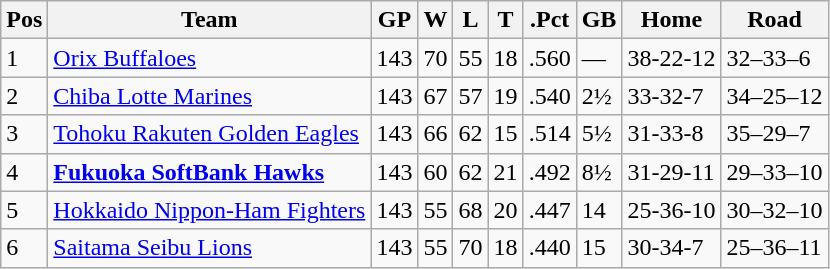<table class="wikitable sortable">
<tr>
<th>Pos</th>
<th>Team</th>
<th>GP</th>
<th>W</th>
<th>L</th>
<th>T</th>
<th>.Pct</th>
<th>GB</th>
<th>Home</th>
<th>Road</th>
</tr>
<tr>
<td>1</td>
<td><a href='#'>Orix Buffaloes</a></td>
<td>143</td>
<td>70</td>
<td>55</td>
<td>18</td>
<td>.560</td>
<td>—</td>
<td>38-22-12</td>
<td>32–33–6</td>
</tr>
<tr>
<td>2</td>
<td><a href='#'>Chiba Lotte Marines</a></td>
<td>143</td>
<td>67</td>
<td>57</td>
<td>19</td>
<td>.540</td>
<td>2½</td>
<td>33-32-7</td>
<td>34–25–12</td>
</tr>
<tr>
<td>3</td>
<td><a href='#'>Tohoku Rakuten Golden Eagles</a></td>
<td>143</td>
<td>66</td>
<td>62</td>
<td>15</td>
<td>.514</td>
<td>5½</td>
<td>31-33-8</td>
<td>35–29–7</td>
</tr>
<tr>
<td>4</td>
<td><strong><a href='#'>Fukuoka SoftBank Hawks</a></strong></td>
<td>143</td>
<td>60</td>
<td>62</td>
<td>21</td>
<td>.492</td>
<td>8½</td>
<td>31-29-11</td>
<td>29–33–10</td>
</tr>
<tr>
<td>5</td>
<td><a href='#'>Hokkaido Nippon-Ham Fighters</a></td>
<td>143</td>
<td>55</td>
<td>68</td>
<td>20</td>
<td>.447</td>
<td>14</td>
<td>25-36-10</td>
<td>30–32–10</td>
</tr>
<tr>
<td>6</td>
<td><a href='#'>Saitama Seibu Lions</a></td>
<td>143</td>
<td>55</td>
<td>70</td>
<td>18</td>
<td>.440</td>
<td>15</td>
<td>30-34-7</td>
<td>25–36–11</td>
</tr>
</table>
